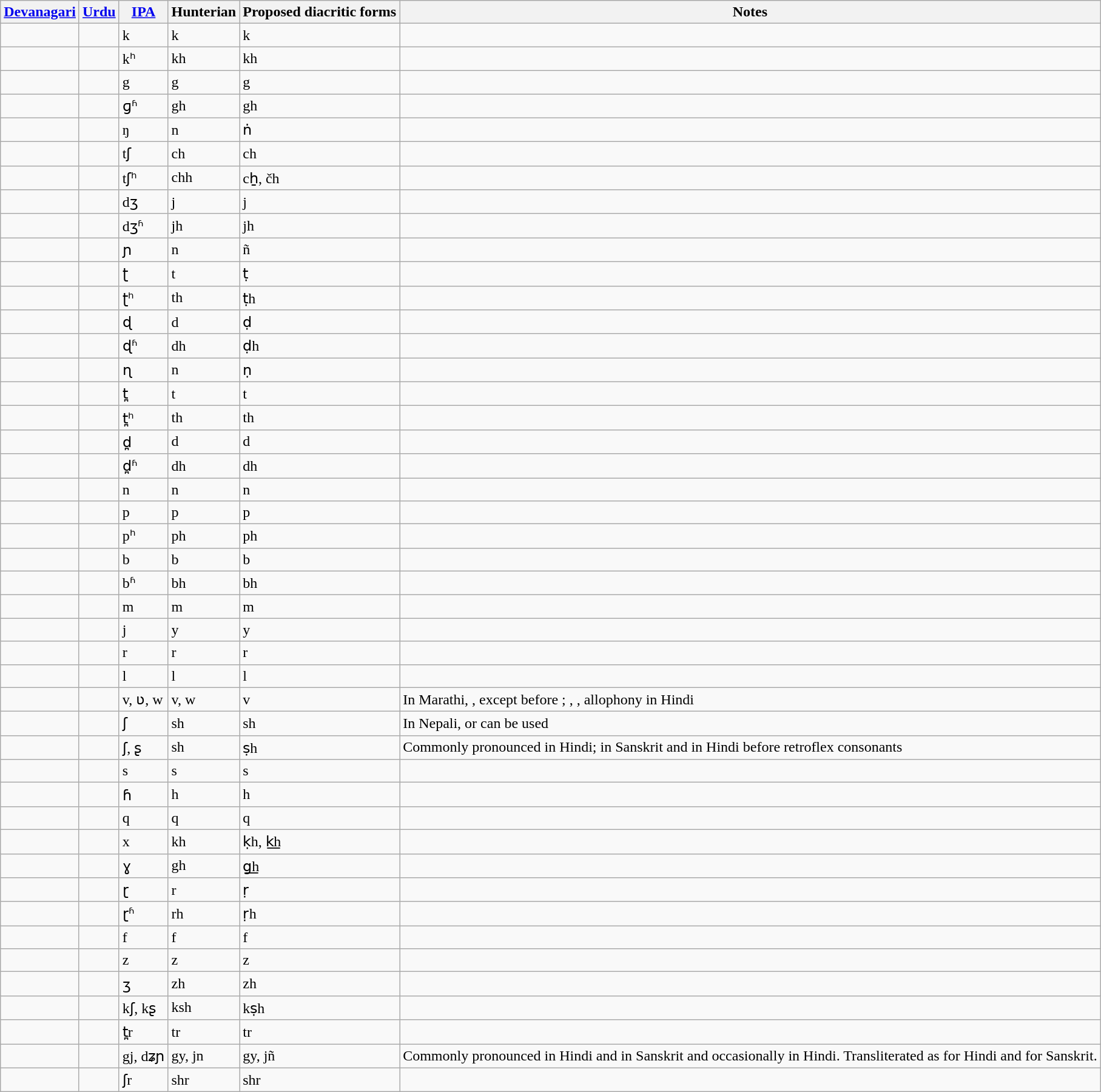<table class="wikitable">
<tr>
<th><a href='#'>Devanagari</a></th>
<th><a href='#'>Urdu</a> </th>
<th><a href='#'>IPA</a></th>
<th>Hunterian</th>
<th>Proposed diacritic forms<br></th>
<th>Notes</th>
</tr>
<tr>
<td></td>
<td></td>
<td>k</td>
<td>k</td>
<td>k</td>
<td></td>
</tr>
<tr>
<td></td>
<td></td>
<td>kʰ</td>
<td>kh</td>
<td>kh</td>
<td></td>
</tr>
<tr>
<td></td>
<td></td>
<td>g</td>
<td>g</td>
<td>g</td>
<td></td>
</tr>
<tr>
<td></td>
<td></td>
<td>ɡʱ</td>
<td>gh</td>
<td>gh</td>
<td></td>
</tr>
<tr>
<td></td>
<td></td>
<td>ŋ</td>
<td>n</td>
<td>ṅ</td>
<td></td>
</tr>
<tr>
<td></td>
<td></td>
<td>tʃ</td>
<td>ch</td>
<td>ch</td>
<td></td>
</tr>
<tr>
<td></td>
<td></td>
<td>tʃʰ</td>
<td>chh</td>
<td>cẖ, čh</td>
<td></td>
</tr>
<tr>
<td></td>
<td></td>
<td>dʒ</td>
<td>j</td>
<td>j</td>
<td></td>
</tr>
<tr>
<td></td>
<td></td>
<td>dʒʱ</td>
<td>jh</td>
<td>jh</td>
<td></td>
</tr>
<tr>
<td></td>
<td></td>
<td>ɲ</td>
<td>n</td>
<td>ñ</td>
<td></td>
</tr>
<tr>
<td></td>
<td></td>
<td>ʈ</td>
<td>t</td>
<td>ṭ</td>
<td></td>
</tr>
<tr>
<td></td>
<td></td>
<td>ʈʰ</td>
<td>th</td>
<td>ṭh</td>
<td></td>
</tr>
<tr>
<td></td>
<td></td>
<td>ɖ</td>
<td>d</td>
<td>ḍ</td>
<td></td>
</tr>
<tr>
<td></td>
<td></td>
<td>ɖʱ</td>
<td>dh</td>
<td>ḍh</td>
<td></td>
</tr>
<tr>
<td></td>
<td></td>
<td>ɳ</td>
<td>n</td>
<td>ṇ</td>
<td></td>
</tr>
<tr>
<td></td>
<td></td>
<td>t̪</td>
<td>t</td>
<td>t</td>
<td></td>
</tr>
<tr>
<td></td>
<td></td>
<td>t̪ʰ</td>
<td>th</td>
<td>th</td>
<td></td>
</tr>
<tr>
<td></td>
<td></td>
<td>d̪</td>
<td>d</td>
<td>d</td>
<td></td>
</tr>
<tr>
<td></td>
<td></td>
<td>d̪ʱ</td>
<td>dh</td>
<td>dh</td>
<td></td>
</tr>
<tr>
<td></td>
<td></td>
<td>n</td>
<td>n</td>
<td>n</td>
<td></td>
</tr>
<tr>
<td></td>
<td></td>
<td>p</td>
<td>p</td>
<td>p</td>
<td></td>
</tr>
<tr>
<td></td>
<td></td>
<td>pʰ</td>
<td>ph</td>
<td>ph</td>
<td></td>
</tr>
<tr>
<td></td>
<td></td>
<td>b</td>
<td>b</td>
<td>b</td>
<td></td>
</tr>
<tr>
<td></td>
<td></td>
<td>bʱ</td>
<td>bh</td>
<td>bh</td>
<td></td>
</tr>
<tr>
<td></td>
<td></td>
<td>m</td>
<td>m</td>
<td>m</td>
<td></td>
</tr>
<tr>
<td></td>
<td></td>
<td>j</td>
<td>y</td>
<td>y</td>
<td></td>
</tr>
<tr>
<td></td>
<td></td>
<td>r</td>
<td>r</td>
<td>r</td>
<td></td>
</tr>
<tr>
<td></td>
<td></td>
<td>l</td>
<td>l</td>
<td>l</td>
<td></td>
</tr>
<tr>
<td></td>
<td></td>
<td>v, ʋ, w</td>
<td>v, w</td>
<td>v</td>
<td>In Marathi, , except  before ; , ,  allophony in Hindi</td>
</tr>
<tr>
<td></td>
<td></td>
<td>ʃ</td>
<td>sh</td>
<td>sh</td>
<td>In Nepali,  or  can be used</td>
</tr>
<tr>
<td></td>
<td></td>
<td>ʃ, ʂ</td>
<td>sh</td>
<td>ṣh</td>
<td>Commonly pronounced  in Hindi;  in Sanskrit and in Hindi before retroflex consonants</td>
</tr>
<tr>
<td></td>
<td></td>
<td>s</td>
<td>s</td>
<td>s</td>
<td></td>
</tr>
<tr>
<td></td>
<td></td>
<td>ɦ</td>
<td>h</td>
<td>h</td>
<td></td>
</tr>
<tr>
<td></td>
<td></td>
<td>q</td>
<td>q</td>
<td>q</td>
<td></td>
</tr>
<tr>
<td></td>
<td></td>
<td>x</td>
<td>kh</td>
<td>ḳh, k͟h</td>
<td></td>
</tr>
<tr>
<td></td>
<td></td>
<td>ɣ</td>
<td>gh</td>
<td>g͟h</td>
<td></td>
</tr>
<tr>
<td></td>
<td></td>
<td>ɽ</td>
<td>r</td>
<td>ṛ</td>
<td></td>
</tr>
<tr>
<td></td>
<td></td>
<td>ɽʱ</td>
<td>rh</td>
<td>ṛh</td>
<td></td>
</tr>
<tr>
<td></td>
<td></td>
<td>f</td>
<td>f</td>
<td>f</td>
<td></td>
</tr>
<tr>
<td></td>
<td></td>
<td>z</td>
<td>z</td>
<td>z</td>
<td></td>
</tr>
<tr>
<td></td>
<td></td>
<td>ʒ</td>
<td>zh</td>
<td>zh</td>
<td></td>
</tr>
<tr>
<td></td>
<td></td>
<td>kʃ, kʂ</td>
<td>ksh</td>
<td>kṣh</td>
<td></td>
</tr>
<tr>
<td></td>
<td></td>
<td>t̪r</td>
<td>tr</td>
<td>tr</td>
<td></td>
</tr>
<tr>
<td></td>
<td></td>
<td>gj, dʑɲ</td>
<td>gy, jn</td>
<td>gy, jñ</td>
<td>Commonly pronounced  in Hindi and  in Sanskrit and occasionally in Hindi. Transliterated as  for Hindi and  for Sanskrit.</td>
</tr>
<tr>
<td></td>
<td></td>
<td>ʃr</td>
<td>shr</td>
<td>shr</td>
<td></td>
</tr>
</table>
